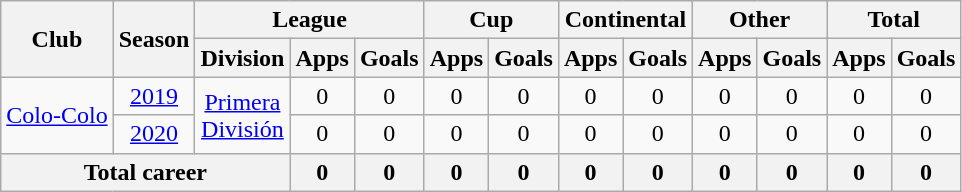<table class="wikitable" style="text-align: center">
<tr>
<th rowspan="2">Club</th>
<th rowspan="2">Season</th>
<th colspan="3">League</th>
<th colspan="2">Cup</th>
<th colspan="2">Continental</th>
<th colspan="2">Other</th>
<th colspan="2">Total</th>
</tr>
<tr>
<th>Division</th>
<th>Apps</th>
<th>Goals</th>
<th>Apps</th>
<th>Goals</th>
<th>Apps</th>
<th>Goals</th>
<th>Apps</th>
<th>Goals</th>
<th>Apps</th>
<th>Goals</th>
</tr>
<tr>
<td rowspan="2"><a href='#'>Colo-Colo</a></td>
<td><a href='#'>2019</a></td>
<td rowspan="2"><a href='#'>Primera<br>División</a></td>
<td>0</td>
<td>0</td>
<td>0</td>
<td>0</td>
<td>0</td>
<td>0</td>
<td>0</td>
<td>0</td>
<td>0</td>
<td>0</td>
</tr>
<tr>
<td><a href='#'>2020</a></td>
<td>0</td>
<td>0</td>
<td>0</td>
<td>0</td>
<td>0</td>
<td>0</td>
<td>0</td>
<td>0</td>
<td>0</td>
<td>0</td>
</tr>
<tr>
<th colspan="3"><strong>Total career</strong></th>
<th>0</th>
<th>0</th>
<th>0</th>
<th>0</th>
<th>0</th>
<th>0</th>
<th>0</th>
<th>0</th>
<th>0</th>
<th>0</th>
</tr>
</table>
